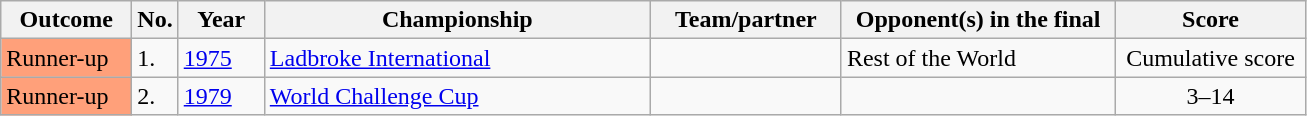<table class="wikitable">
<tr>
<th width="80">Outcome</th>
<th width="20">No.</th>
<th width="50">Year</th>
<th width="250">Championship</th>
<th width="120">Team/partner</th>
<th width="175">Opponent(s) in the final</th>
<th width="120">Score</th>
</tr>
<tr>
<td style="background:#ffa07a;">Runner-up</td>
<td>1.</td>
<td><a href='#'>1975</a></td>
<td><a href='#'>Ladbroke International</a></td>
<td></td>
<td>Rest of the World</td>
<td align="center">Cumulative score</td>
</tr>
<tr>
<td style="background:#ffa07a;">Runner-up</td>
<td>2.</td>
<td><a href='#'>1979</a></td>
<td><a href='#'>World Challenge Cup</a></td>
<td></td>
<td></td>
<td align="center">3–14</td>
</tr>
</table>
